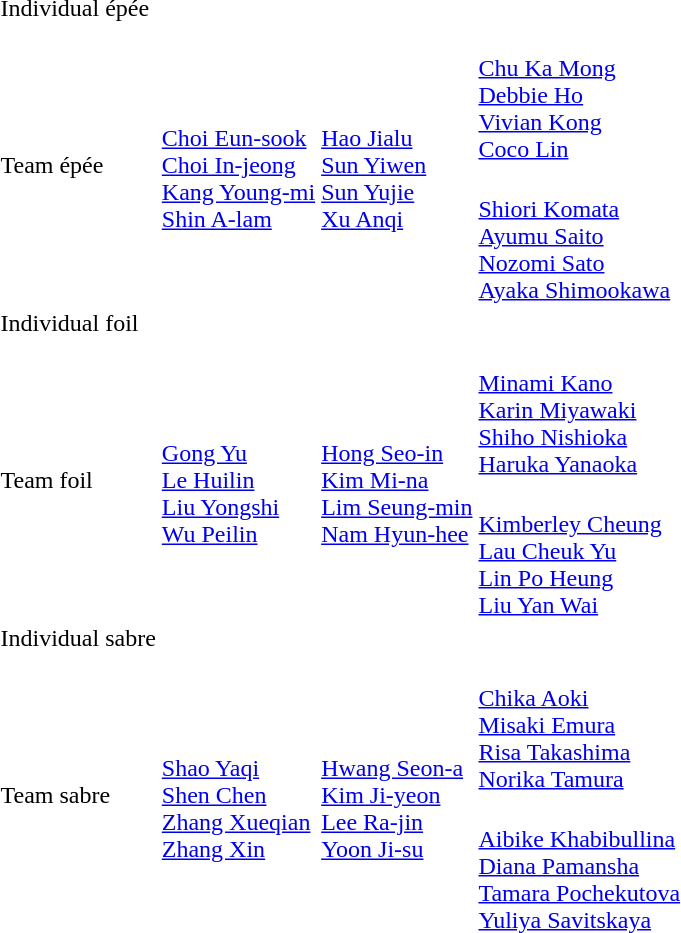<table>
<tr>
<td rowspan=2>Individual épée</td>
<td rowspan=2></td>
<td rowspan=2></td>
<td></td>
</tr>
<tr>
<td></td>
</tr>
<tr>
<td rowspan=2>Team épée</td>
<td rowspan=2><br><a href='#'>Choi Eun-sook</a><br><a href='#'>Choi In-jeong</a><br><a href='#'>Kang Young-mi</a><br><a href='#'>Shin A-lam</a></td>
<td rowspan=2><br><a href='#'>Hao Jialu</a><br><a href='#'>Sun Yiwen</a><br><a href='#'>Sun Yujie</a><br><a href='#'>Xu Anqi</a></td>
<td><br><a href='#'>Chu Ka Mong</a><br><a href='#'>Debbie Ho</a><br><a href='#'>Vivian Kong</a><br><a href='#'>Coco Lin</a></td>
</tr>
<tr>
<td><br><a href='#'>Shiori Komata</a><br><a href='#'>Ayumu Saito</a><br><a href='#'>Nozomi Sato</a><br><a href='#'>Ayaka Shimookawa</a></td>
</tr>
<tr>
<td rowspan=2>Individual foil</td>
<td rowspan=2></td>
<td rowspan=2></td>
<td></td>
</tr>
<tr>
<td></td>
</tr>
<tr>
<td rowspan=2>Team foil</td>
<td rowspan=2><br><a href='#'>Gong Yu</a><br><a href='#'>Le Huilin</a><br><a href='#'>Liu Yongshi</a><br><a href='#'>Wu Peilin</a></td>
<td rowspan=2><br><a href='#'>Hong Seo-in</a><br><a href='#'>Kim Mi-na</a><br><a href='#'>Lim Seung-min</a><br><a href='#'>Nam Hyun-hee</a></td>
<td><br><a href='#'>Minami Kano</a><br><a href='#'>Karin Miyawaki</a><br><a href='#'>Shiho Nishioka</a><br><a href='#'>Haruka Yanaoka</a></td>
</tr>
<tr>
<td><br><a href='#'>Kimberley Cheung</a><br><a href='#'>Lau Cheuk Yu</a><br><a href='#'>Lin Po Heung</a><br><a href='#'>Liu Yan Wai</a></td>
</tr>
<tr>
<td rowspan=2>Individual sabre</td>
<td rowspan=2></td>
<td rowspan=2></td>
<td></td>
</tr>
<tr>
<td></td>
</tr>
<tr>
<td rowspan=2>Team sabre</td>
<td rowspan=2><br><a href='#'>Shao Yaqi</a><br><a href='#'>Shen Chen</a><br><a href='#'>Zhang Xueqian</a><br><a href='#'>Zhang Xin</a></td>
<td rowspan=2><br><a href='#'>Hwang Seon-a</a><br><a href='#'>Kim Ji-yeon</a><br><a href='#'>Lee Ra-jin</a><br><a href='#'>Yoon Ji-su</a></td>
<td><br><a href='#'>Chika Aoki</a><br><a href='#'>Misaki Emura</a><br><a href='#'>Risa Takashima</a><br><a href='#'>Norika Tamura</a></td>
</tr>
<tr>
<td><br><a href='#'>Aibike Khabibullina</a><br><a href='#'>Diana Pamansha</a><br><a href='#'>Tamara Pochekutova</a><br><a href='#'>Yuliya Savitskaya</a></td>
</tr>
</table>
